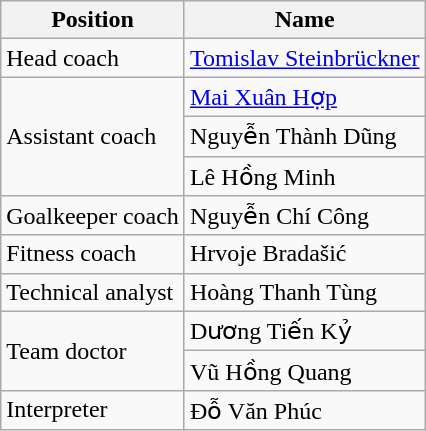<table class="wikitable">
<tr>
<th>Position</th>
<th>Name</th>
</tr>
<tr>
<td>Head coach</td>
<td> <a href='#'>Tomislav Steinbrückner</a></td>
</tr>
<tr>
<td rowspan="3">Assistant coach</td>
<td> <a href='#'>Mai Xuân Hợp</a></td>
</tr>
<tr>
<td> Nguyễn Thành Dũng</td>
</tr>
<tr>
<td> Lê Hồng Minh</td>
</tr>
<tr>
<td>Goalkeeper coach</td>
<td> Nguyễn Chí Công</td>
</tr>
<tr>
<td>Fitness coach</td>
<td> Hrvoje Bradašić</td>
</tr>
<tr>
<td>Technical analyst</td>
<td> Hoàng Thanh Tùng</td>
</tr>
<tr>
<td rowspan="2">Team doctor</td>
<td> Dương Tiến Kỷ</td>
</tr>
<tr>
<td> Vũ Hồng Quang</td>
</tr>
<tr>
<td>Interpreter</td>
<td> Đỗ Văn Phúc</td>
</tr>
</table>
